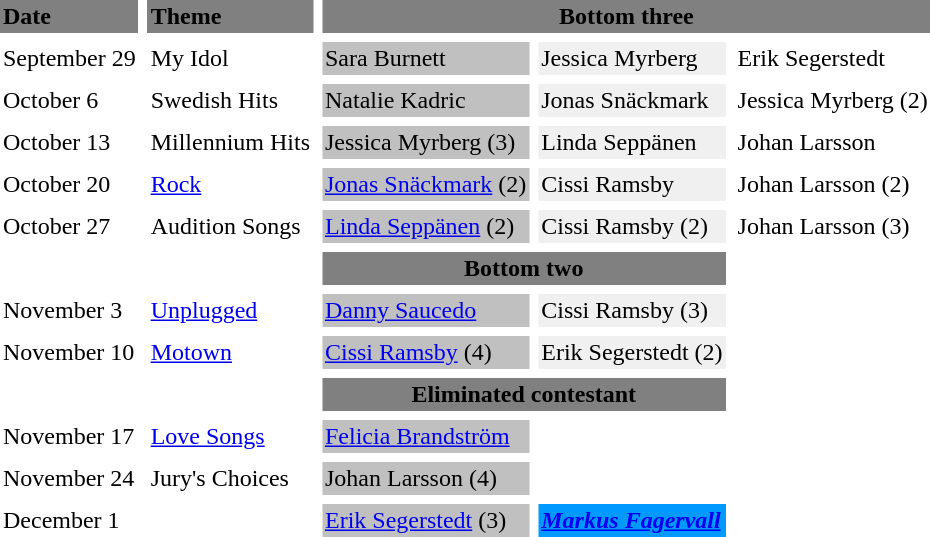<table cellpadding=2 cellspacing=6>
<tr bgcolor=#808080>
<td><strong>Date</strong></td>
<td><strong>Theme</strong></td>
<td colspan="4" align="center"><strong>Bottom three</strong></td>
</tr>
<tr>
<td>September 29</td>
<td>My Idol</td>
<td bgcolor="#C0C0C0">Sara Burnett</td>
<td bgcolor="#F0F0F0">Jessica Myrberg</td>
<td>Erik Segerstedt</td>
</tr>
<tr>
<td>October 6</td>
<td>Swedish Hits</td>
<td bgcolor="#C0C0C0">Natalie Kadric</td>
<td bgcolor="#F0F0F0">Jonas Snäckmark</td>
<td>Jessica Myrberg (2)</td>
</tr>
<tr>
<td>October 13</td>
<td>Millennium Hits</td>
<td bgcolor="#C0C0C0">Jessica Myrberg (3)</td>
<td bgcolor="#F0F0F0">Linda Seppänen</td>
<td>Johan Larsson</td>
</tr>
<tr>
<td>October 20</td>
<td><a href='#'>Rock</a></td>
<td bgcolor="#C0C0C0"><a href='#'>Jonas Snäckmark</a> (2)</td>
<td bgcolor="#F0F0F0">Cissi Ramsby</td>
<td>Johan Larsson (2)</td>
</tr>
<tr>
<td>October 27</td>
<td>Audition Songs</td>
<td bgcolor="#C0C0C0"><a href='#'>Linda Seppänen</a> (2)</td>
<td bgcolor="#F0F0F0">Cissi Ramsby (2)</td>
<td>Johan Larsson (3)</td>
</tr>
<tr>
<td></td>
<td></td>
<td bgcolor=#808080 colspan="2" align="center"><strong>Bottom two</strong></td>
</tr>
<tr>
<td>November 3</td>
<td><a href='#'>Unplugged</a></td>
<td bgcolor="#C0C0C0"><a href='#'>Danny Saucedo</a></td>
<td bgcolor="#F0F0F0">Cissi Ramsby (3)</td>
</tr>
<tr>
<td>November 10</td>
<td><a href='#'>Motown</a></td>
<td bgcolor="#C0C0C0"><a href='#'>Cissi Ramsby</a> (4)</td>
<td bgcolor="#F0F0F0">Erik Segerstedt (2)</td>
</tr>
<tr>
<td></td>
<td></td>
<td bgcolor=#808080 colspan="2" align="center"><strong>Eliminated contestant</strong></td>
</tr>
<tr>
<td>November 17</td>
<td><a href='#'>Love Songs</a></td>
<td bgcolor="#C0C0C0"><a href='#'>Felicia Brandström</a></td>
</tr>
<tr>
<td>November 24</td>
<td>Jury's Choices</td>
<td bgcolor="#C0C0C0">Johan Larsson (4)</td>
</tr>
<tr>
<td>December 1</td>
<td></td>
<td bgcolor="#C0C0C0"><a href='#'>Erik Segerstedt</a> (3)</td>
<td bgcolor="0099ff"><strong><em><a href='#'>Markus Fagervall</a></em></strong></td>
</tr>
</table>
